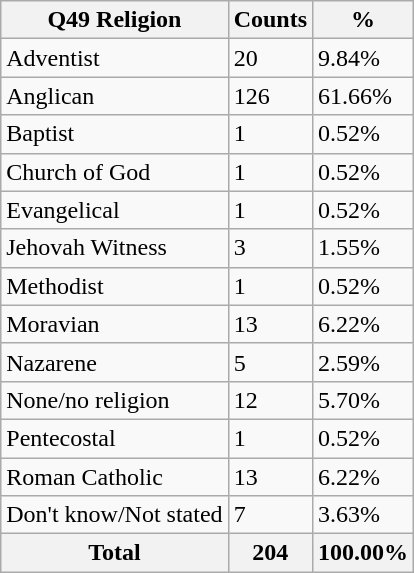<table class="wikitable sortable">
<tr>
<th>Q49 Religion</th>
<th>Counts</th>
<th>%</th>
</tr>
<tr>
<td>Adventist</td>
<td>20</td>
<td>9.84%</td>
</tr>
<tr>
<td>Anglican</td>
<td>126</td>
<td>61.66%</td>
</tr>
<tr>
<td>Baptist</td>
<td>1</td>
<td>0.52%</td>
</tr>
<tr>
<td>Church of God</td>
<td>1</td>
<td>0.52%</td>
</tr>
<tr>
<td>Evangelical</td>
<td>1</td>
<td>0.52%</td>
</tr>
<tr>
<td>Jehovah Witness</td>
<td>3</td>
<td>1.55%</td>
</tr>
<tr>
<td>Methodist</td>
<td>1</td>
<td>0.52%</td>
</tr>
<tr>
<td>Moravian</td>
<td>13</td>
<td>6.22%</td>
</tr>
<tr>
<td>Nazarene</td>
<td>5</td>
<td>2.59%</td>
</tr>
<tr>
<td>None/no religion</td>
<td>12</td>
<td>5.70%</td>
</tr>
<tr>
<td>Pentecostal</td>
<td>1</td>
<td>0.52%</td>
</tr>
<tr>
<td>Roman Catholic</td>
<td>13</td>
<td>6.22%</td>
</tr>
<tr>
<td>Don't know/Not stated</td>
<td>7</td>
<td>3.63%</td>
</tr>
<tr>
<th>Total</th>
<th>204</th>
<th>100.00%</th>
</tr>
</table>
